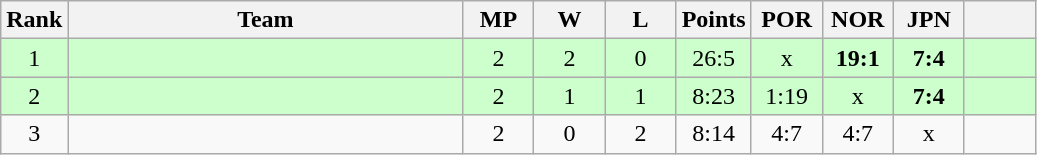<table class="wikitable" style="text-align:center">
<tr>
<th>Rank</th>
<th style="width:16em">Team</th>
<th style="width:2.5em">MP</th>
<th style="width:2.5em">W</th>
<th style="width:2.5em">L</th>
<th>Points</th>
<th style="width:2.5em">POR</th>
<th style="width:2.5em">NOR</th>
<th style="width:2.5em">JPN</th>
<th style="width:2.5em"></th>
</tr>
<tr style="background:#cfc;">
<td>1</td>
<td style="text-align:left"></td>
<td>2</td>
<td>2</td>
<td>0</td>
<td>26:5</td>
<td>x</td>
<td><strong>19:1</strong></td>
<td><strong>7:4</strong></td>
<td></td>
</tr>
<tr style="background:#cfc;">
<td>2</td>
<td style="text-align:left"></td>
<td>2</td>
<td>1</td>
<td>1</td>
<td>8:23</td>
<td>1:19</td>
<td>x</td>
<td><strong>7:4</strong></td>
<td></td>
</tr>
<tr>
<td>3</td>
<td style="text-align:left"></td>
<td>2</td>
<td>0</td>
<td>2</td>
<td>8:14</td>
<td>4:7</td>
<td>4:7</td>
<td>x</td>
<td></td>
</tr>
</table>
